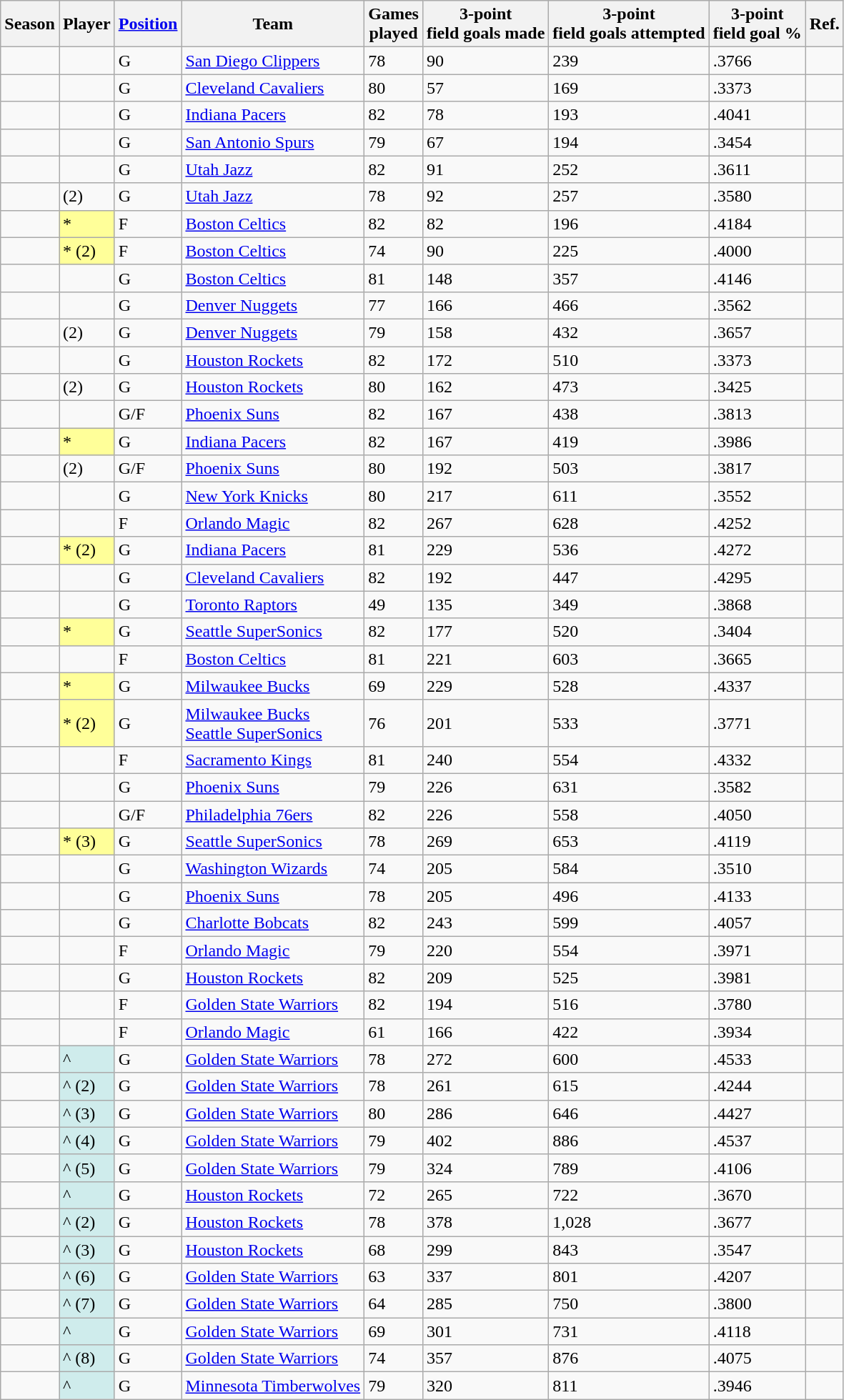<table class="wikitable sortable">
<tr>
<th>Season</th>
<th>Player</th>
<th class="unsortable"><a href='#'>Position</a></th>
<th>Team</th>
<th>Games<br>played</th>
<th>3-point<br>field goals made</th>
<th>3-point<br>field goals attempted</th>
<th>3-point<br>field goal %</th>
<th class="unsortable">Ref.</th>
</tr>
<tr>
<td></td>
<td></td>
<td>G</td>
<td><a href='#'>San Diego Clippers</a></td>
<td>78</td>
<td>90</td>
<td>239</td>
<td>.3766</td>
<td align=center></td>
</tr>
<tr>
<td></td>
<td></td>
<td>G</td>
<td><a href='#'>Cleveland Cavaliers</a></td>
<td>80</td>
<td>57</td>
<td>169</td>
<td>.3373</td>
<td align=center></td>
</tr>
<tr>
<td></td>
<td></td>
<td>G</td>
<td><a href='#'>Indiana Pacers</a></td>
<td>82</td>
<td>78</td>
<td>193</td>
<td>.4041</td>
<td align=center></td>
</tr>
<tr>
<td></td>
<td></td>
<td>G</td>
<td><a href='#'>San Antonio Spurs</a></td>
<td>79</td>
<td>67</td>
<td>194</td>
<td>.3454</td>
<td align=center></td>
</tr>
<tr>
<td></td>
<td></td>
<td>G</td>
<td><a href='#'>Utah Jazz</a></td>
<td>82</td>
<td>91</td>
<td>252</td>
<td>.3611</td>
<td align=center></td>
</tr>
<tr>
<td></td>
<td> (2)</td>
<td>G</td>
<td><a href='#'>Utah Jazz</a></td>
<td>78</td>
<td>92</td>
<td>257</td>
<td>.3580</td>
<td align=center></td>
</tr>
<tr>
<td></td>
<td style="background:#FFFF99;">*</td>
<td>F</td>
<td><a href='#'>Boston Celtics</a></td>
<td>82</td>
<td>82</td>
<td>196</td>
<td>.4184</td>
<td align=center></td>
</tr>
<tr>
<td></td>
<td style="background:#FFFF99;">* (2)</td>
<td>F</td>
<td><a href='#'>Boston Celtics</a></td>
<td>74</td>
<td>90</td>
<td>225</td>
<td>.4000</td>
<td align=center></td>
</tr>
<tr>
<td></td>
<td></td>
<td>G</td>
<td><a href='#'>Boston Celtics</a></td>
<td>81</td>
<td>148</td>
<td>357</td>
<td>.4146</td>
<td align=center></td>
</tr>
<tr>
<td></td>
<td></td>
<td>G</td>
<td><a href='#'>Denver Nuggets</a></td>
<td>77</td>
<td>166</td>
<td>466</td>
<td>.3562</td>
<td align=center></td>
</tr>
<tr>
<td></td>
<td> (2)</td>
<td>G</td>
<td><a href='#'>Denver Nuggets</a></td>
<td>79</td>
<td>158</td>
<td>432</td>
<td>.3657</td>
<td align=center></td>
</tr>
<tr>
<td></td>
<td></td>
<td>G</td>
<td><a href='#'>Houston Rockets</a></td>
<td>82</td>
<td>172</td>
<td>510</td>
<td>.3373</td>
<td align=center></td>
</tr>
<tr>
<td></td>
<td> (2)</td>
<td>G</td>
<td><a href='#'>Houston Rockets</a></td>
<td>80</td>
<td>162</td>
<td>473</td>
<td>.3425</td>
<td align=center></td>
</tr>
<tr>
<td></td>
<td></td>
<td>G/F</td>
<td><a href='#'>Phoenix Suns</a></td>
<td>82</td>
<td>167</td>
<td>438</td>
<td>.3813</td>
<td align=center></td>
</tr>
<tr>
<td></td>
<td style="background:#FFFF99;">*</td>
<td>G</td>
<td><a href='#'>Indiana Pacers</a></td>
<td>82</td>
<td>167</td>
<td>419</td>
<td>.3986</td>
<td align=center></td>
</tr>
<tr>
<td></td>
<td> (2)</td>
<td>G/F</td>
<td><a href='#'>Phoenix Suns</a></td>
<td>80</td>
<td>192</td>
<td>503</td>
<td>.3817</td>
<td align=center></td>
</tr>
<tr>
<td></td>
<td></td>
<td>G</td>
<td><a href='#'>New York Knicks</a></td>
<td>80</td>
<td>217</td>
<td>611</td>
<td>.3552</td>
<td align=center></td>
</tr>
<tr>
<td></td>
<td></td>
<td>F</td>
<td><a href='#'>Orlando Magic</a></td>
<td>82</td>
<td>267</td>
<td>628</td>
<td>.4252</td>
<td align=center></td>
</tr>
<tr>
<td></td>
<td style="background:#FFFF99;">* (2)</td>
<td>G</td>
<td><a href='#'>Indiana Pacers</a></td>
<td>81</td>
<td>229</td>
<td>536</td>
<td>.4272</td>
<td align=center></td>
</tr>
<tr>
<td></td>
<td></td>
<td>G</td>
<td><a href='#'>Cleveland Cavaliers</a></td>
<td>82</td>
<td>192</td>
<td>447</td>
<td>.4295</td>
<td align=center></td>
</tr>
<tr>
<td></td>
<td></td>
<td>G</td>
<td><a href='#'>Toronto Raptors</a></td>
<td>49</td>
<td>135</td>
<td>349</td>
<td>.3868</td>
<td align=center></td>
</tr>
<tr>
<td></td>
<td bgcolor="FFFF99">*</td>
<td>G</td>
<td><a href='#'>Seattle SuperSonics</a></td>
<td>82</td>
<td>177</td>
<td>520</td>
<td>.3404</td>
<td align=center></td>
</tr>
<tr>
<td></td>
<td></td>
<td>F</td>
<td><a href='#'>Boston Celtics</a></td>
<td>81</td>
<td>221</td>
<td>603</td>
<td>.3665</td>
<td align=center></td>
</tr>
<tr>
<td></td>
<td bgcolor="#FFFF99">*</td>
<td>G</td>
<td><a href='#'>Milwaukee Bucks</a></td>
<td>69</td>
<td>229</td>
<td>528</td>
<td>.4337</td>
<td align=center></td>
</tr>
<tr>
<td></td>
<td bgcolor="#FFFF99">* (2)</td>
<td>G</td>
<td><a href='#'>Milwaukee Bucks</a><br><a href='#'>Seattle SuperSonics</a></td>
<td>76</td>
<td>201</td>
<td>533</td>
<td>.3771</td>
<td align=center></td>
</tr>
<tr>
<td></td>
<td></td>
<td>F</td>
<td><a href='#'>Sacramento Kings</a></td>
<td>81</td>
<td>240</td>
<td>554</td>
<td>.4332</td>
<td align=center></td>
</tr>
<tr>
<td></td>
<td></td>
<td>G</td>
<td><a href='#'>Phoenix Suns</a></td>
<td>79</td>
<td>226</td>
<td>631</td>
<td>.3582</td>
<td align=center></td>
</tr>
<tr>
<td></td>
<td></td>
<td>G/F</td>
<td><a href='#'>Philadelphia 76ers</a></td>
<td>82</td>
<td>226</td>
<td>558</td>
<td>.4050</td>
<td align=center></td>
</tr>
<tr>
<td></td>
<td bgcolor="#FFFF99">* (3)</td>
<td>G</td>
<td><a href='#'>Seattle SuperSonics</a></td>
<td>78</td>
<td>269</td>
<td>653</td>
<td>.4119</td>
<td align=center></td>
</tr>
<tr>
<td></td>
<td></td>
<td>G</td>
<td><a href='#'>Washington Wizards</a></td>
<td>74</td>
<td>205</td>
<td>584</td>
<td>.3510</td>
<td align=center></td>
</tr>
<tr>
<td></td>
<td></td>
<td>G</td>
<td><a href='#'>Phoenix Suns</a></td>
<td>78</td>
<td>205</td>
<td>496</td>
<td>.4133</td>
<td align=center></td>
</tr>
<tr>
<td></td>
<td></td>
<td>G</td>
<td><a href='#'>Charlotte Bobcats</a></td>
<td>82</td>
<td>243</td>
<td>599</td>
<td>.4057</td>
<td align=center></td>
</tr>
<tr>
<td></td>
<td></td>
<td>F</td>
<td><a href='#'>Orlando Magic</a></td>
<td>79</td>
<td>220</td>
<td>554</td>
<td>.3971</td>
<td align=center></td>
</tr>
<tr>
<td></td>
<td></td>
<td>G</td>
<td><a href='#'>Houston Rockets</a></td>
<td>82</td>
<td>209</td>
<td>525</td>
<td>.3981</td>
<td align=center></td>
</tr>
<tr>
<td></td>
<td></td>
<td>F</td>
<td><a href='#'>Golden State Warriors</a></td>
<td>82</td>
<td>194</td>
<td>516</td>
<td>.3780</td>
<td align=center></td>
</tr>
<tr>
<td></td>
<td></td>
<td>F</td>
<td><a href='#'>Orlando Magic</a></td>
<td>61</td>
<td>166</td>
<td>422</td>
<td>.3934</td>
<td align=center></td>
</tr>
<tr>
<td></td>
<td style="background:#cfecec;">^</td>
<td>G</td>
<td><a href='#'>Golden State Warriors</a></td>
<td>78</td>
<td>272</td>
<td>600</td>
<td>.4533</td>
<td align=center></td>
</tr>
<tr>
<td></td>
<td style="background:#cfecec;">^ (2)</td>
<td>G</td>
<td><a href='#'>Golden State Warriors</a></td>
<td>78</td>
<td>261</td>
<td>615</td>
<td>.4244</td>
<td align=center></td>
</tr>
<tr>
<td></td>
<td style="background:#cfecec;">^ (3)</td>
<td>G</td>
<td><a href='#'>Golden State Warriors</a></td>
<td>80</td>
<td>286</td>
<td>646</td>
<td>.4427</td>
<td align=center></td>
</tr>
<tr>
<td></td>
<td style="background:#cfecec;">^ (4)</td>
<td>G</td>
<td><a href='#'>Golden State Warriors</a></td>
<td>79</td>
<td>402</td>
<td>886</td>
<td>.4537</td>
<td align=center></td>
</tr>
<tr>
<td></td>
<td style="background:#cfecec;">^ (5)</td>
<td>G</td>
<td><a href='#'>Golden State Warriors</a></td>
<td>79</td>
<td>324</td>
<td>789</td>
<td>.4106</td>
<td align=center></td>
</tr>
<tr>
<td></td>
<td style="background:#cfecec;">^</td>
<td>G</td>
<td><a href='#'>Houston Rockets</a></td>
<td>72</td>
<td>265</td>
<td>722</td>
<td>.3670</td>
<td align=center></td>
</tr>
<tr>
<td></td>
<td style="background:#cfecec;">^ (2)</td>
<td>G</td>
<td><a href='#'>Houston Rockets</a></td>
<td>78</td>
<td>378</td>
<td>1,028</td>
<td>.3677</td>
<td align=center></td>
</tr>
<tr>
<td></td>
<td style="background:#cfecec;">^ (3)</td>
<td>G</td>
<td><a href='#'>Houston Rockets</a></td>
<td>68</td>
<td>299</td>
<td>843</td>
<td>.3547</td>
<td align=center></td>
</tr>
<tr>
<td></td>
<td style="background:#cfecec;">^ (6)</td>
<td>G</td>
<td><a href='#'>Golden State Warriors</a></td>
<td>63</td>
<td>337</td>
<td>801</td>
<td>.4207</td>
<td align=center></td>
</tr>
<tr>
<td></td>
<td style="background:#cfecec;">^ (7)</td>
<td>G</td>
<td><a href='#'>Golden State Warriors</a></td>
<td>64</td>
<td>285</td>
<td>750</td>
<td>.3800</td>
<td align=center></td>
</tr>
<tr>
<td></td>
<td style="background:#cfecec;">^</td>
<td>G</td>
<td><a href='#'>Golden State Warriors</a></td>
<td>69</td>
<td>301</td>
<td>731</td>
<td>.4118</td>
<td align=center></td>
</tr>
<tr>
<td></td>
<td style="background:#cfecec;">^ (8)</td>
<td>G</td>
<td><a href='#'>Golden State Warriors</a></td>
<td>74</td>
<td>357</td>
<td>876</td>
<td>.4075</td>
<td align=center></td>
</tr>
<tr>
<td></td>
<td style="background:#cfecec;">^</td>
<td>G</td>
<td><a href='#'>Minnesota Timberwolves</a></td>
<td>79</td>
<td>320</td>
<td>811</td>
<td>.3946</td>
<td align=center></td>
</tr>
</table>
